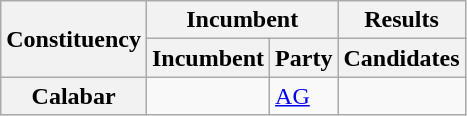<table class="wikitable sortable">
<tr>
<th rowspan="2">Constituency</th>
<th colspan="2">Incumbent</th>
<th>Results</th>
</tr>
<tr valign="bottom">
<th>Incumbent</th>
<th>Party</th>
<th>Candidates</th>
</tr>
<tr>
<th>Calabar</th>
<td></td>
<td><a href='#'>AG</a></td>
<td nowrap=""></td>
</tr>
</table>
